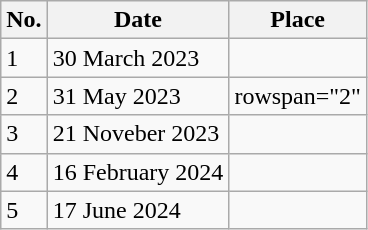<table class="wikitable">
<tr>
<th>No.</th>
<th>Date</th>
<th>Place</th>
</tr>
<tr>
<td>1</td>
<td>30 March 2023</td>
<td></td>
</tr>
<tr>
<td>2</td>
<td>31 May 2023</td>
<td>rowspan="2" </td>
</tr>
<tr>
<td>3</td>
<td>21 Noveber 2023</td>
</tr>
<tr>
<td>4</td>
<td>16 February 2024</td>
<td></td>
</tr>
<tr>
<td>5</td>
<td>17 June 2024</td>
<td></td>
</tr>
</table>
